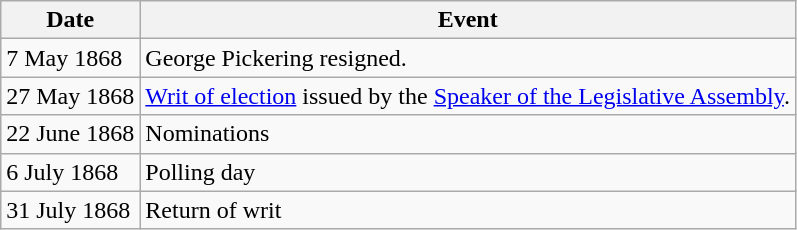<table class="wikitable">
<tr>
<th>Date</th>
<th>Event</th>
</tr>
<tr>
<td>7 May 1868</td>
<td>George Pickering resigned.</td>
</tr>
<tr>
<td>27 May 1868</td>
<td><a href='#'>Writ of election</a> issued by the <a href='#'>Speaker of the Legislative Assembly</a>.</td>
</tr>
<tr>
<td>22 June 1868</td>
<td>Nominations</td>
</tr>
<tr>
<td>6 July 1868</td>
<td>Polling day</td>
</tr>
<tr>
<td>31 July 1868</td>
<td>Return of writ</td>
</tr>
</table>
